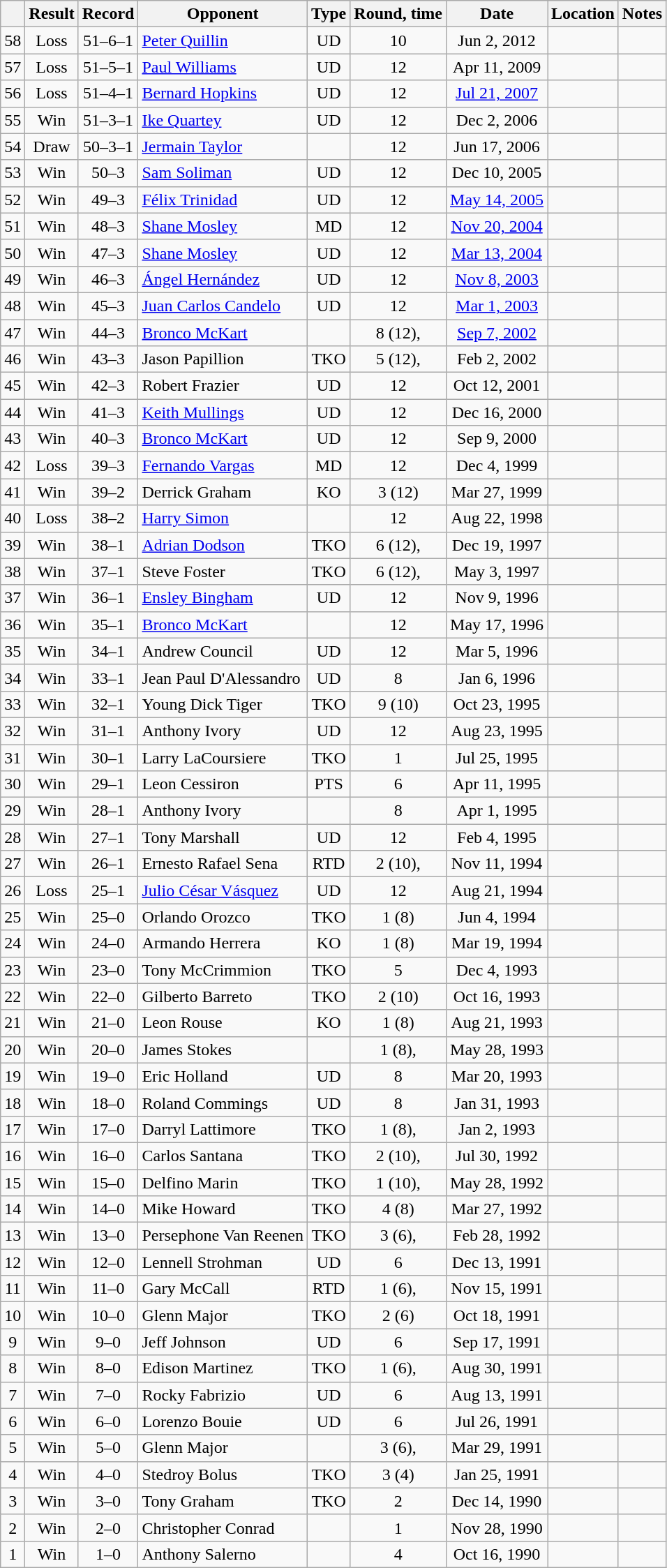<table class="wikitable" style="text-align:center">
<tr>
<th></th>
<th>Result</th>
<th>Record</th>
<th>Opponent</th>
<th>Type</th>
<th>Round, time</th>
<th>Date</th>
<th>Location</th>
<th>Notes</th>
</tr>
<tr>
<td>58</td>
<td>Loss</td>
<td>51–6–1</td>
<td style="text-align:left;"><a href='#'>Peter Quillin</a></td>
<td>UD</td>
<td>10</td>
<td>Jun 2, 2012</td>
<td style="text-align:left;"></td>
<td></td>
</tr>
<tr>
<td>57</td>
<td>Loss</td>
<td>51–5–1</td>
<td style="text-align:left;"><a href='#'>Paul Williams</a></td>
<td>UD</td>
<td>12</td>
<td>Apr 11, 2009</td>
<td style="text-align:left;"></td>
<td></td>
</tr>
<tr>
<td>56</td>
<td>Loss</td>
<td>51–4–1</td>
<td style="text-align:left;"><a href='#'>Bernard Hopkins</a></td>
<td>UD</td>
<td>12</td>
<td><a href='#'>Jul 21, 2007</a></td>
<td style="text-align:left;"></td>
<td style="text-align:left;"></td>
</tr>
<tr>
<td>55</td>
<td>Win</td>
<td>51–3–1</td>
<td style="text-align:left;"><a href='#'>Ike Quartey</a></td>
<td>UD</td>
<td>12</td>
<td>Dec 2, 2006</td>
<td style="text-align:left;"></td>
<td></td>
</tr>
<tr>
<td>54</td>
<td>Draw</td>
<td>50–3–1</td>
<td style="text-align:left;"><a href='#'>Jermain Taylor</a></td>
<td></td>
<td>12</td>
<td>Jun 17, 2006</td>
<td style="text-align:left;"></td>
<td style="text-align:left;"></td>
</tr>
<tr>
<td>53</td>
<td>Win</td>
<td>50–3</td>
<td style="text-align:left;"><a href='#'>Sam Soliman</a></td>
<td>UD</td>
<td>12</td>
<td>Dec 10, 2005</td>
<td style="text-align:left;"></td>
<td></td>
</tr>
<tr>
<td>52</td>
<td>Win</td>
<td>49–3</td>
<td style="text-align:left;"><a href='#'>Félix Trinidad</a></td>
<td>UD</td>
<td>12</td>
<td><a href='#'>May 14, 2005</a></td>
<td style="text-align:left;"></td>
<td></td>
</tr>
<tr>
<td>51</td>
<td>Win</td>
<td>48–3</td>
<td style="text-align:left;"><a href='#'>Shane Mosley</a></td>
<td>MD</td>
<td>12</td>
<td><a href='#'>Nov 20, 2004</a></td>
<td style="text-align:left;"></td>
<td style="text-align:left;"></td>
</tr>
<tr>
<td>50</td>
<td>Win</td>
<td>47–3</td>
<td style="text-align:left;"><a href='#'>Shane Mosley</a></td>
<td>UD</td>
<td>12</td>
<td><a href='#'>Mar 13, 2004</a></td>
<td style="text-align:left;"></td>
<td style="text-align:left;"></td>
</tr>
<tr>
<td>49</td>
<td>Win</td>
<td>46–3</td>
<td style="text-align:left;"><a href='#'>Ángel Hernández</a></td>
<td>UD</td>
<td>12</td>
<td><a href='#'>Nov 8, 2003</a></td>
<td style="text-align:left;"></td>
<td style="text-align:left;"></td>
</tr>
<tr>
<td>48</td>
<td>Win</td>
<td>45–3</td>
<td style="text-align:left;"><a href='#'>Juan Carlos Candelo</a></td>
<td>UD</td>
<td>12</td>
<td><a href='#'>Mar 1, 2003</a></td>
<td style="text-align:left;"></td>
<td style="text-align:left;"></td>
</tr>
<tr>
<td>47</td>
<td>Win</td>
<td>44–3</td>
<td style="text-align:left;"><a href='#'>Bronco McKart</a></td>
<td></td>
<td>8 (12), </td>
<td><a href='#'>Sep 7, 2002</a></td>
<td style="text-align:left;"></td>
<td style="text-align:left;"></td>
</tr>
<tr>
<td>46</td>
<td>Win</td>
<td>43–3</td>
<td style="text-align:left;">Jason Papillion</td>
<td>TKO</td>
<td>5 (12), </td>
<td>Feb 2, 2002</td>
<td style="text-align:left;"></td>
<td style="text-align:left;"></td>
</tr>
<tr>
<td>45</td>
<td>Win</td>
<td>42–3</td>
<td style="text-align:left;">Robert Frazier</td>
<td>UD</td>
<td>12</td>
<td>Oct 12, 2001</td>
<td style="text-align:left;"></td>
<td style="text-align:left;"></td>
</tr>
<tr>
<td>44</td>
<td>Win</td>
<td>41–3</td>
<td style="text-align:left;"><a href='#'>Keith Mullings</a></td>
<td>UD</td>
<td>12</td>
<td>Dec 16, 2000</td>
<td style="text-align:left;"></td>
<td style="text-align:left;"></td>
</tr>
<tr>
<td>43</td>
<td>Win</td>
<td>40–3</td>
<td style="text-align:left;"><a href='#'>Bronco McKart</a></td>
<td>UD</td>
<td>12</td>
<td>Sep 9, 2000</td>
<td style="text-align:left;"></td>
<td style="text-align:left;"></td>
</tr>
<tr>
<td>42</td>
<td>Loss</td>
<td>39–3</td>
<td style="text-align:left;"><a href='#'>Fernando Vargas</a></td>
<td>MD</td>
<td>12</td>
<td>Dec 4, 1999</td>
<td style="text-align:left;"></td>
<td style="text-align:left;"></td>
</tr>
<tr>
<td>41</td>
<td>Win</td>
<td>39–2</td>
<td style="text-align:left;">Derrick Graham</td>
<td>KO</td>
<td>3 (12)</td>
<td>Mar 27, 1999</td>
<td style="text-align:left;"></td>
<td></td>
</tr>
<tr>
<td>40</td>
<td>Loss</td>
<td>38–2</td>
<td style="text-align:left;"><a href='#'>Harry Simon</a></td>
<td></td>
<td>12</td>
<td>Aug 22, 1998</td>
<td style="text-align:left;"></td>
<td style="text-align:left;"></td>
</tr>
<tr>
<td>39</td>
<td>Win</td>
<td>38–1</td>
<td style="text-align:left;"><a href='#'>Adrian Dodson</a></td>
<td>TKO</td>
<td>6 (12), </td>
<td>Dec 19, 1997</td>
<td style="text-align:left;"></td>
<td style="text-align:left;"></td>
</tr>
<tr>
<td>38</td>
<td>Win</td>
<td>37–1</td>
<td style="text-align:left;">Steve Foster</td>
<td>TKO</td>
<td>6 (12), </td>
<td>May 3, 1997</td>
<td style="text-align:left;"></td>
<td style="text-align:left;"></td>
</tr>
<tr>
<td>37</td>
<td>Win</td>
<td>36–1</td>
<td style="text-align:left;"><a href='#'>Ensley Bingham</a></td>
<td>UD</td>
<td>12</td>
<td>Nov 9, 1996</td>
<td style="text-align:left;"></td>
<td style="text-align:left;"></td>
</tr>
<tr>
<td>36</td>
<td>Win</td>
<td>35–1</td>
<td style="text-align:left;"><a href='#'>Bronco McKart</a></td>
<td></td>
<td>12</td>
<td>May 17, 1996</td>
<td style="text-align:left;"></td>
<td style="text-align:left;"></td>
</tr>
<tr>
<td>35</td>
<td>Win</td>
<td>34–1</td>
<td style="text-align:left;">Andrew Council</td>
<td>UD</td>
<td>12</td>
<td>Mar 5, 1996</td>
<td style="text-align:left;"></td>
<td style="text-align:left;"></td>
</tr>
<tr>
<td>34</td>
<td>Win</td>
<td>33–1</td>
<td style="text-align:left;">Jean Paul D'Alessandro</td>
<td>UD</td>
<td>8</td>
<td>Jan 6, 1996</td>
<td style="text-align:left;"></td>
<td></td>
</tr>
<tr>
<td>33</td>
<td>Win</td>
<td>32–1</td>
<td style="text-align:left;">Young Dick Tiger</td>
<td>TKO</td>
<td>9 (10)</td>
<td>Oct 23, 1995</td>
<td style="text-align:left;"></td>
<td></td>
</tr>
<tr>
<td>32</td>
<td>Win</td>
<td>31–1</td>
<td style="text-align:left;">Anthony Ivory</td>
<td>UD</td>
<td>12</td>
<td>Aug 23, 1995</td>
<td style="text-align:left;"></td>
<td style="text-align:left;"></td>
</tr>
<tr>
<td>31</td>
<td>Win</td>
<td>30–1</td>
<td style="text-align:left;">Larry LaCoursiere</td>
<td>TKO</td>
<td>1</td>
<td>Jul 25, 1995</td>
<td style="text-align:left;"></td>
<td></td>
</tr>
<tr>
<td>30</td>
<td>Win</td>
<td>29–1</td>
<td style="text-align:left;">Leon Cessiron</td>
<td>PTS</td>
<td>6</td>
<td>Apr 11, 1995</td>
<td style="text-align:left;"></td>
<td></td>
</tr>
<tr>
<td>29</td>
<td>Win</td>
<td>28–1</td>
<td style="text-align:left;">Anthony Ivory</td>
<td></td>
<td>8</td>
<td>Apr 1, 1995</td>
<td style="text-align:left;"></td>
<td></td>
</tr>
<tr>
<td>28</td>
<td>Win</td>
<td>27–1</td>
<td style="text-align:left;">Tony Marshall</td>
<td>UD</td>
<td>12</td>
<td>Feb 4, 1995</td>
<td style="text-align:left;"></td>
<td style="text-align:left;"></td>
</tr>
<tr>
<td>27</td>
<td>Win</td>
<td>26–1</td>
<td style="text-align:left;">Ernesto Rafael Sena</td>
<td>RTD</td>
<td>2 (10), </td>
<td>Nov 11, 1994</td>
<td style="text-align:left;"></td>
<td></td>
</tr>
<tr>
<td>26</td>
<td>Loss</td>
<td>25–1</td>
<td style="text-align:left;"><a href='#'>Julio César Vásquez</a></td>
<td>UD</td>
<td>12</td>
<td>Aug 21, 1994</td>
<td style="text-align:left;"></td>
<td style="text-align:left;"></td>
</tr>
<tr>
<td>25</td>
<td>Win</td>
<td>25–0</td>
<td style="text-align:left;">Orlando Orozco</td>
<td>TKO</td>
<td>1 (8)</td>
<td>Jun 4, 1994</td>
<td style="text-align:left;"></td>
<td></td>
</tr>
<tr>
<td>24</td>
<td>Win</td>
<td>24–0</td>
<td style="text-align:left;">Armando Herrera</td>
<td>KO</td>
<td>1 (8)</td>
<td>Mar 19, 1994</td>
<td style="text-align:left;"></td>
<td></td>
</tr>
<tr>
<td>23</td>
<td>Win</td>
<td>23–0</td>
<td style="text-align:left;">Tony McCrimmion</td>
<td>TKO</td>
<td>5</td>
<td>Dec 4, 1993</td>
<td style="text-align:left;"></td>
<td></td>
</tr>
<tr>
<td>22</td>
<td>Win</td>
<td>22–0</td>
<td style="text-align:left;">Gilberto Barreto</td>
<td>TKO</td>
<td>2 (10)</td>
<td>Oct 16, 1993</td>
<td style="text-align:left;"></td>
<td></td>
</tr>
<tr>
<td>21</td>
<td>Win</td>
<td>21–0</td>
<td style="text-align:left;">Leon Rouse</td>
<td>KO</td>
<td>1 (8)</td>
<td>Aug 21, 1993</td>
<td style="text-align:left;"></td>
<td></td>
</tr>
<tr>
<td>20</td>
<td>Win</td>
<td>20–0</td>
<td style="text-align:left;">James Stokes</td>
<td></td>
<td>1 (8), </td>
<td>May 28, 1993</td>
<td style="text-align:left;"></td>
<td></td>
</tr>
<tr>
<td>19</td>
<td>Win</td>
<td>19–0</td>
<td style="text-align:left;">Eric Holland</td>
<td>UD</td>
<td>8</td>
<td>Mar 20, 1993</td>
<td style="text-align:left;"></td>
<td></td>
</tr>
<tr>
<td>18</td>
<td>Win</td>
<td>18–0</td>
<td style="text-align:left;">Roland Commings</td>
<td>UD</td>
<td>8</td>
<td>Jan 31, 1993</td>
<td style="text-align:left;"></td>
<td></td>
</tr>
<tr>
<td>17</td>
<td>Win</td>
<td>17–0</td>
<td style="text-align:left;">Darryl Lattimore</td>
<td>TKO</td>
<td>1 (8), </td>
<td>Jan 2, 1993</td>
<td style="text-align:left;"></td>
<td></td>
</tr>
<tr>
<td>16</td>
<td>Win</td>
<td>16–0</td>
<td style="text-align:left;">Carlos Santana</td>
<td>TKO</td>
<td>2 (10), </td>
<td>Jul 30, 1992</td>
<td style="text-align:left;"></td>
<td></td>
</tr>
<tr>
<td>15</td>
<td>Win</td>
<td>15–0</td>
<td style="text-align:left;">Delfino Marin</td>
<td>TKO</td>
<td>1 (10), </td>
<td>May 28, 1992</td>
<td style="text-align:left;"></td>
<td></td>
</tr>
<tr>
<td>14</td>
<td>Win</td>
<td>14–0</td>
<td style="text-align:left;">Mike Howard</td>
<td>TKO</td>
<td>4 (8)</td>
<td>Mar 27, 1992</td>
<td style="text-align:left;"></td>
<td></td>
</tr>
<tr>
<td>13</td>
<td>Win</td>
<td>13–0</td>
<td style="text-align:left;">Persephone Van Reenen</td>
<td>TKO</td>
<td>3 (6), </td>
<td>Feb 28, 1992</td>
<td style="text-align:left;"></td>
<td></td>
</tr>
<tr>
<td>12</td>
<td>Win</td>
<td>12–0</td>
<td style="text-align:left;">Lennell Strohman</td>
<td>UD</td>
<td>6</td>
<td>Dec 13, 1991</td>
<td style="text-align:left;"></td>
<td></td>
</tr>
<tr>
<td>11</td>
<td>Win</td>
<td>11–0</td>
<td style="text-align:left;">Gary McCall</td>
<td>RTD</td>
<td>1 (6), </td>
<td>Nov 15, 1991</td>
<td style="text-align:left;"></td>
<td></td>
</tr>
<tr>
<td>10</td>
<td>Win</td>
<td>10–0</td>
<td style="text-align:left;">Glenn Major</td>
<td>TKO</td>
<td>2 (6)</td>
<td>Oct 18, 1991</td>
<td style="text-align:left;"></td>
<td></td>
</tr>
<tr>
<td>9</td>
<td>Win</td>
<td>9–0</td>
<td style="text-align:left;">Jeff Johnson</td>
<td>UD</td>
<td>6</td>
<td>Sep 17, 1991</td>
<td style="text-align:left;"></td>
<td></td>
</tr>
<tr>
<td>8</td>
<td>Win</td>
<td>8–0</td>
<td style="text-align:left;">Edison Martinez</td>
<td>TKO</td>
<td>1 (6), </td>
<td>Aug 30, 1991</td>
<td style="text-align:left;"></td>
<td></td>
</tr>
<tr>
<td>7</td>
<td>Win</td>
<td>7–0</td>
<td style="text-align:left;">Rocky Fabrizio</td>
<td>UD</td>
<td>6</td>
<td>Aug 13, 1991</td>
<td style="text-align:left;"></td>
<td></td>
</tr>
<tr>
<td>6</td>
<td>Win</td>
<td>6–0</td>
<td style="text-align:left;">Lorenzo Bouie</td>
<td>UD</td>
<td>6</td>
<td>Jul 26, 1991</td>
<td style="text-align:left;"></td>
<td></td>
</tr>
<tr>
<td>5</td>
<td>Win</td>
<td>5–0</td>
<td style="text-align:left;">Glenn Major</td>
<td></td>
<td>3 (6), </td>
<td>Mar 29, 1991</td>
<td style="text-align:left;"></td>
<td></td>
</tr>
<tr>
<td>4</td>
<td>Win</td>
<td>4–0</td>
<td style="text-align:left;">Stedroy Bolus</td>
<td>TKO</td>
<td>3 (4)</td>
<td>Jan 25, 1991</td>
<td style="text-align:left;"></td>
<td></td>
</tr>
<tr>
<td>3</td>
<td>Win</td>
<td>3–0</td>
<td style="text-align:left;">Tony Graham</td>
<td>TKO</td>
<td>2</td>
<td>Dec 14, 1990</td>
<td style="text-align:left;"></td>
<td></td>
</tr>
<tr>
<td>2</td>
<td>Win</td>
<td>2–0</td>
<td style="text-align:left;">Christopher Conrad</td>
<td></td>
<td>1</td>
<td>Nov 28, 1990</td>
<td style="text-align:left;"></td>
<td></td>
</tr>
<tr>
<td>1</td>
<td>Win</td>
<td>1–0</td>
<td style="text-align:left;">Anthony Salerno</td>
<td></td>
<td>4</td>
<td>Oct 16, 1990</td>
<td style="text-align:left;"></td>
<td></td>
</tr>
</table>
